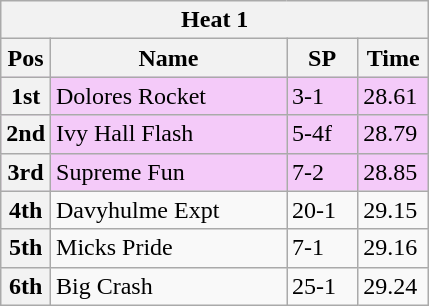<table class="wikitable">
<tr>
<th colspan="6">Heat 1</th>
</tr>
<tr>
<th width=20>Pos</th>
<th width=150>Name</th>
<th width=40>SP</th>
<th width=40>Time</th>
</tr>
<tr style="background: #f4caf9;">
<th>1st</th>
<td>Dolores Rocket</td>
<td>3-1</td>
<td>28.61</td>
</tr>
<tr style="background: #f4caf9;">
<th>2nd</th>
<td>Ivy Hall Flash</td>
<td>5-4f</td>
<td>28.79</td>
</tr>
<tr style="background: #f4caf9;">
<th>3rd</th>
<td>Supreme Fun</td>
<td>7-2</td>
<td>28.85</td>
</tr>
<tr>
<th>4th</th>
<td>Davyhulme Expt</td>
<td>20-1</td>
<td>29.15</td>
</tr>
<tr>
<th>5th</th>
<td>Micks Pride</td>
<td>7-1</td>
<td>29.16</td>
</tr>
<tr>
<th>6th</th>
<td>Big Crash</td>
<td>25-1</td>
<td>29.24</td>
</tr>
</table>
